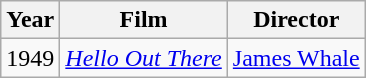<table class="wikitable">
<tr>
<th>Year</th>
<th>Film</th>
<th>Director</th>
</tr>
<tr>
<td>1949</td>
<td><em><a href='#'>Hello Out There</a></em></td>
<td><a href='#'>James Whale</a></td>
</tr>
</table>
